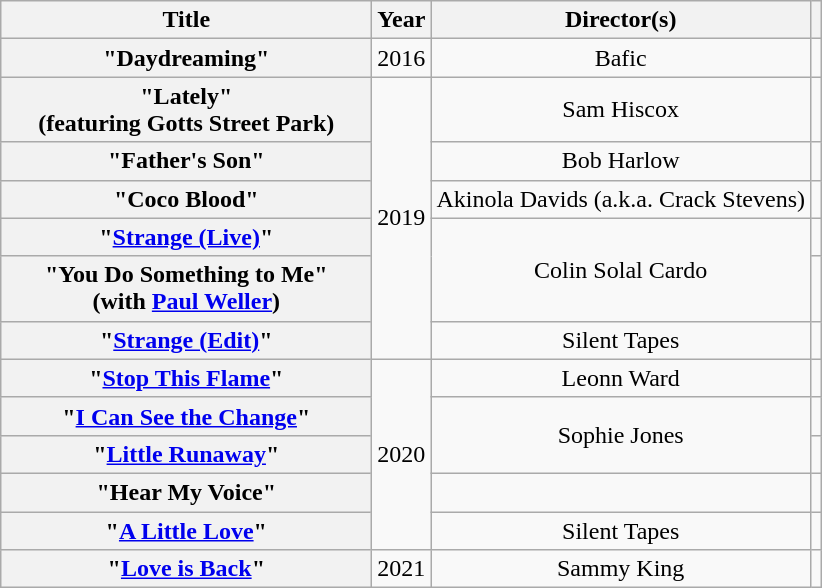<table class="wikitable plainrowheaders" style="text-align:center;">
<tr>
<th scope="col" style="width:15em;">Title</th>
<th scope="col" style="width:1em;">Year</th>
<th scope="col">Director(s)</th>
<th scope="col"></th>
</tr>
<tr>
<th scope="row">"Daydreaming"</th>
<td>2016</td>
<td>Bafic</td>
<td></td>
</tr>
<tr>
<th scope="row">"Lately"<br><span>(featuring Gotts Street Park)</span></th>
<td rowspan="6">2019</td>
<td>Sam Hiscox</td>
<td></td>
</tr>
<tr>
<th scope="row">"Father's Son"</th>
<td>Bob Harlow</td>
<td></td>
</tr>
<tr>
<th scope="row">"Coco Blood"</th>
<td>Akinola Davids (a.k.a. Crack Stevens)</td>
<td></td>
</tr>
<tr>
<th scope="row">"<a href='#'>Strange (Live)</a>"</th>
<td rowspan="2">Colin Solal Cardo</td>
<td></td>
</tr>
<tr>
<th scope="row">"You Do Something to Me"<br><span>(with <a href='#'>Paul Weller</a>)</span></th>
<td></td>
</tr>
<tr>
<th scope="row">"<a href='#'>Strange (Edit)</a>"</th>
<td>Silent Tapes</td>
<td></td>
</tr>
<tr>
<th scope="row">"<a href='#'>Stop This Flame</a>"</th>
<td rowspan="5">2020</td>
<td>Leonn Ward</td>
<td></td>
</tr>
<tr>
<th scope="row">"<a href='#'>I Can See the Change</a>"</th>
<td rowspan="2">Sophie Jones</td>
<td></td>
</tr>
<tr>
<th scope="row">"<a href='#'>Little Runaway</a>"</th>
<td></td>
</tr>
<tr>
<th scope="row">"Hear My Voice"</th>
<td></td>
<td></td>
</tr>
<tr>
<th scope="row">"<a href='#'>A Little Love</a>"</th>
<td>Silent Tapes</td>
<td></td>
</tr>
<tr>
<th scope="row">"<a href='#'>Love is Back</a>"</th>
<td>2021</td>
<td>Sammy King</td>
<td></td>
</tr>
</table>
